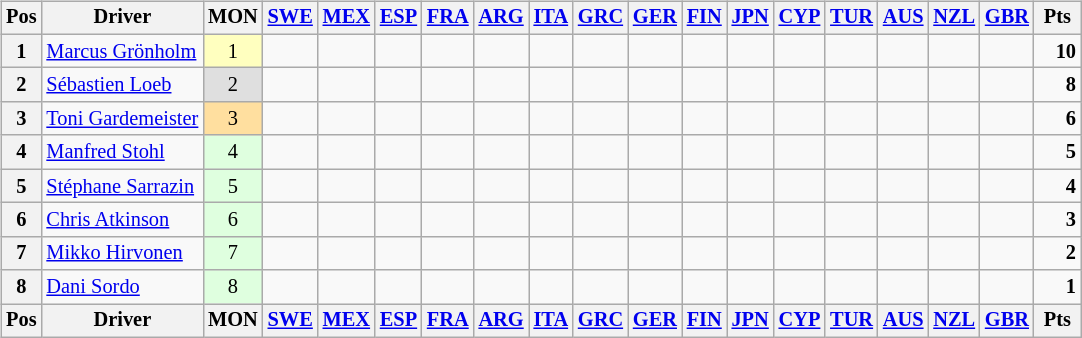<table>
<tr>
<td><br><table class="wikitable" style="font-size: 85%; text-align: center;">
<tr valign="top">
<th valign="middle">Pos</th>
<th valign="middle">Driver</th>
<th>MON<br></th>
<th><a href='#'>SWE</a><br></th>
<th><a href='#'>MEX</a><br></th>
<th><a href='#'>ESP</a><br></th>
<th><a href='#'>FRA</a><br></th>
<th><a href='#'>ARG</a><br></th>
<th><a href='#'>ITA</a><br></th>
<th><a href='#'>GRC</a><br></th>
<th><a href='#'>GER</a><br></th>
<th><a href='#'>FIN</a><br></th>
<th><a href='#'>JPN</a><br></th>
<th><a href='#'>CYP</a><br></th>
<th><a href='#'>TUR</a><br></th>
<th><a href='#'>AUS</a><br></th>
<th><a href='#'>NZL</a><br></th>
<th><a href='#'>GBR</a><br></th>
<th valign="middle"> Pts </th>
</tr>
<tr>
<th>1</th>
<td align=left> <a href='#'>Marcus Grönholm</a></td>
<td style="background:#ffffbf;">1</td>
<td></td>
<td></td>
<td></td>
<td></td>
<td></td>
<td></td>
<td></td>
<td></td>
<td></td>
<td></td>
<td></td>
<td></td>
<td></td>
<td></td>
<td></td>
<td align="right"><strong>10</strong></td>
</tr>
<tr>
<th>2</th>
<td align=left> <a href='#'>Sébastien Loeb</a></td>
<td style="background:#dfdfdf;">2</td>
<td></td>
<td></td>
<td></td>
<td></td>
<td></td>
<td></td>
<td></td>
<td></td>
<td></td>
<td></td>
<td></td>
<td></td>
<td></td>
<td></td>
<td></td>
<td align="right"><strong>8</strong></td>
</tr>
<tr>
<th>3</th>
<td align=left> <a href='#'>Toni Gardemeister</a></td>
<td style="background:#ffdf9f;">3</td>
<td></td>
<td></td>
<td></td>
<td></td>
<td></td>
<td></td>
<td></td>
<td></td>
<td></td>
<td></td>
<td></td>
<td></td>
<td></td>
<td></td>
<td></td>
<td align="right"><strong>6</strong></td>
</tr>
<tr>
<th>4</th>
<td align=left> <a href='#'>Manfred Stohl</a></td>
<td style="background:#dfffdf;">4</td>
<td></td>
<td></td>
<td></td>
<td></td>
<td></td>
<td></td>
<td></td>
<td></td>
<td></td>
<td></td>
<td></td>
<td></td>
<td></td>
<td></td>
<td></td>
<td align="right"><strong>5</strong></td>
</tr>
<tr>
<th>5</th>
<td align=left> <a href='#'>Stéphane Sarrazin</a></td>
<td style="background:#dfffdf;">5</td>
<td></td>
<td></td>
<td></td>
<td></td>
<td></td>
<td></td>
<td></td>
<td></td>
<td></td>
<td></td>
<td></td>
<td></td>
<td></td>
<td></td>
<td></td>
<td align="right"><strong>4</strong></td>
</tr>
<tr>
<th>6</th>
<td align=left> <a href='#'>Chris Atkinson</a></td>
<td style="background:#dfffdf;">6</td>
<td></td>
<td></td>
<td></td>
<td></td>
<td></td>
<td></td>
<td></td>
<td></td>
<td></td>
<td></td>
<td></td>
<td></td>
<td></td>
<td></td>
<td></td>
<td align="right"><strong>3</strong></td>
</tr>
<tr>
<th>7</th>
<td align=left> <a href='#'>Mikko Hirvonen</a></td>
<td style="background:#dfffdf;">7</td>
<td></td>
<td></td>
<td></td>
<td></td>
<td></td>
<td></td>
<td></td>
<td></td>
<td></td>
<td></td>
<td></td>
<td></td>
<td></td>
<td></td>
<td></td>
<td align="right"><strong>2</strong></td>
</tr>
<tr>
<th>8</th>
<td align=left> <a href='#'>Dani Sordo</a></td>
<td style="background:#dfffdf;">8</td>
<td></td>
<td></td>
<td></td>
<td></td>
<td></td>
<td></td>
<td></td>
<td></td>
<td></td>
<td></td>
<td></td>
<td></td>
<td></td>
<td></td>
<td></td>
<td align="right"><strong>1</strong></td>
</tr>
<tr valign="top">
<th valign="middle">Pos</th>
<th valign="middle">Driver</th>
<th>MON<br></th>
<th><a href='#'>SWE</a><br></th>
<th><a href='#'>MEX</a><br></th>
<th><a href='#'>ESP</a><br></th>
<th><a href='#'>FRA</a><br></th>
<th><a href='#'>ARG</a><br></th>
<th><a href='#'>ITA</a><br></th>
<th><a href='#'>GRC</a><br></th>
<th><a href='#'>GER</a><br></th>
<th><a href='#'>FIN</a><br></th>
<th><a href='#'>JPN</a><br></th>
<th><a href='#'>CYP</a><br></th>
<th><a href='#'>TUR</a><br></th>
<th><a href='#'>AUS</a><br></th>
<th><a href='#'>NZL</a><br></th>
<th><a href='#'>GBR</a><br></th>
<th valign="middle"> Pts </th>
</tr>
</table>
</td>
<td valign="top"><br></td>
</tr>
</table>
